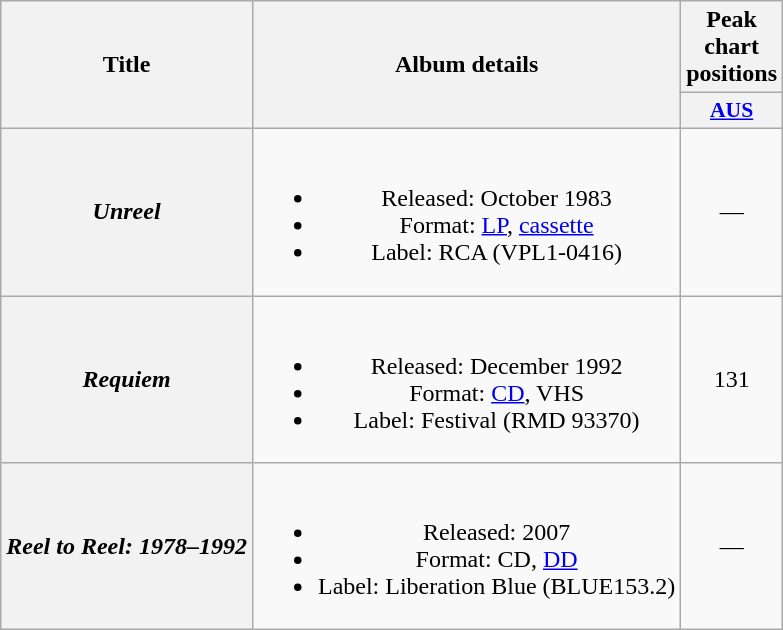<table class="wikitable plainrowheaders" style="text-align:center">
<tr>
<th scope="col" rowspan="2">Title</th>
<th scope="col" rowspan="2">Album details</th>
<th scope="col" colspan="1">Peak chart positions</th>
</tr>
<tr>
<th scope="col" style="width:3em; font-size:90%"><a href='#'>AUS</a><br></th>
</tr>
<tr>
<th scope="row"><em>Unreel</em></th>
<td><br><ul><li>Released: October 1983</li><li>Format: <a href='#'>LP</a>, <a href='#'>cassette</a></li><li>Label: RCA (VPL1-0416)</li></ul></td>
<td>—</td>
</tr>
<tr>
<th scope="row"><em>Requiem</em></th>
<td><br><ul><li>Released: December 1992</li><li>Format: <a href='#'>CD</a>, VHS</li><li>Label: Festival (RMD 93370)</li></ul></td>
<td>131</td>
</tr>
<tr>
<th scope="row"><em>Reel to Reel: 1978–1992</em></th>
<td><br><ul><li>Released: 2007</li><li>Format: CD, <a href='#'>DD</a></li><li>Label: Liberation Blue (BLUE153.2)</li></ul></td>
<td>—</td>
</tr>
</table>
